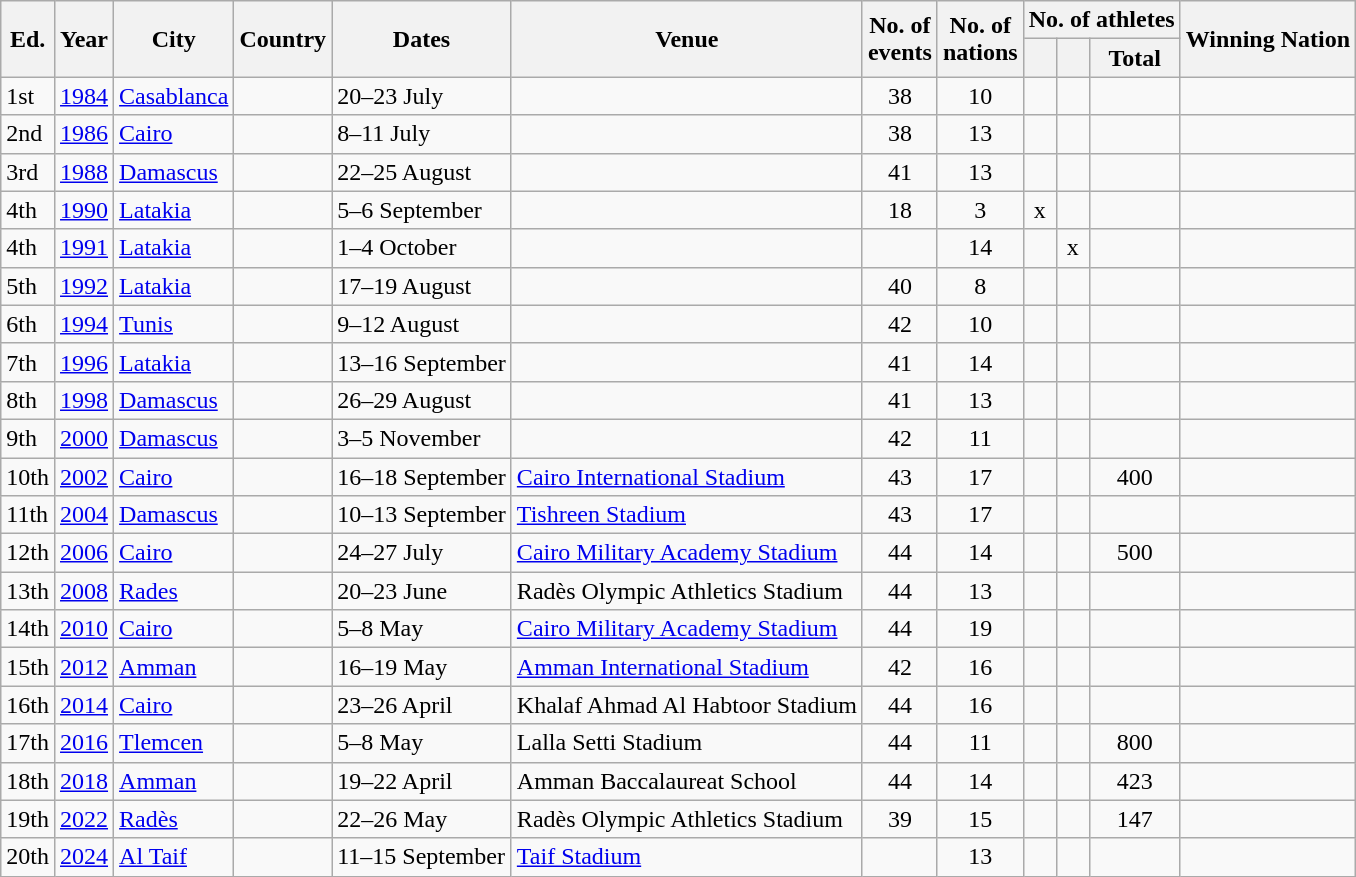<table class=wikitable>
<tr>
<th rowspan=2>Ed.</th>
<th rowspan=2>Year</th>
<th rowspan=2>City</th>
<th rowspan=2>Country</th>
<th rowspan=2>Dates</th>
<th rowspan=2>Venue</th>
<th rowspan=2>No. of<br>events</th>
<th rowspan=2>No. of<br>nations</th>
<th colspan=3>No. of athletes</th>
<th rowspan=2>Winning Nation</th>
</tr>
<tr>
<th></th>
<th></th>
<th>Total</th>
</tr>
<tr>
<td>1st</td>
<td><a href='#'>1984</a></td>
<td><a href='#'>Casablanca</a></td>
<td></td>
<td>20–23 July</td>
<td></td>
<td align=center>38</td>
<td align=center>10</td>
<td align=center></td>
<td align=center></td>
<td align=center></td>
<td></td>
</tr>
<tr>
<td>2nd</td>
<td><a href='#'>1986</a></td>
<td><a href='#'>Cairo</a></td>
<td></td>
<td>8–11 July</td>
<td></td>
<td align=center>38</td>
<td align=center>13</td>
<td align=center></td>
<td align=center></td>
<td align=center></td>
<td></td>
</tr>
<tr>
<td>3rd</td>
<td><a href='#'>1988</a></td>
<td><a href='#'>Damascus</a></td>
<td></td>
<td>22–25 August</td>
<td></td>
<td align=center>41</td>
<td align=center>13</td>
<td align=center></td>
<td align=center></td>
<td align=center></td>
<td></td>
</tr>
<tr>
<td>4th</td>
<td><a href='#'>1990</a></td>
<td><a href='#'>Latakia</a></td>
<td></td>
<td>5–6 September</td>
<td></td>
<td align=center>18</td>
<td align=center>3</td>
<td align=center>x</td>
<td align=center></td>
<td align=center></td>
<td></td>
</tr>
<tr>
<td>4th</td>
<td><a href='#'>1991</a></td>
<td><a href='#'>Latakia</a></td>
<td></td>
<td>1–4 October</td>
<td></td>
<td align=center></td>
<td align=center>14</td>
<td align=center></td>
<td align=center>x</td>
<td align=center></td>
<td></td>
</tr>
<tr>
<td>5th</td>
<td><a href='#'>1992</a></td>
<td><a href='#'>Latakia</a></td>
<td></td>
<td>17–19 August</td>
<td></td>
<td align=center>40</td>
<td align=center>8</td>
<td align=center></td>
<td align=center></td>
<td align=center></td>
<td></td>
</tr>
<tr>
<td>6th</td>
<td><a href='#'>1994</a></td>
<td><a href='#'>Tunis</a></td>
<td></td>
<td>9–12 August</td>
<td></td>
<td align=center>42</td>
<td align=center>10</td>
<td align=center></td>
<td align=center></td>
<td align=center></td>
<td></td>
</tr>
<tr>
<td>7th</td>
<td><a href='#'>1996</a></td>
<td><a href='#'>Latakia</a></td>
<td></td>
<td>13–16 September</td>
<td></td>
<td align=center>41</td>
<td align=center>14</td>
<td align=center></td>
<td align=center></td>
<td align=center></td>
<td></td>
</tr>
<tr>
<td>8th</td>
<td><a href='#'>1998</a></td>
<td><a href='#'>Damascus</a></td>
<td></td>
<td>26–29 August</td>
<td></td>
<td align=center>41</td>
<td align=center>13</td>
<td align=center></td>
<td align=center></td>
<td align=center></td>
<td></td>
</tr>
<tr>
<td>9th</td>
<td><a href='#'>2000</a></td>
<td><a href='#'>Damascus</a></td>
<td></td>
<td>3–5 November</td>
<td></td>
<td align=center>42</td>
<td align=center>11</td>
<td align=center></td>
<td align=center></td>
<td align=center></td>
<td></td>
</tr>
<tr>
<td>10th</td>
<td><a href='#'>2002</a></td>
<td><a href='#'>Cairo</a></td>
<td></td>
<td>16–18 September</td>
<td><a href='#'>Cairo International Stadium</a></td>
<td align=center>43</td>
<td align=center>17</td>
<td align=center></td>
<td align=center></td>
<td align=center>400</td>
<td></td>
</tr>
<tr>
<td>11th</td>
<td><a href='#'>2004</a></td>
<td><a href='#'>Damascus</a></td>
<td></td>
<td>10–13 September</td>
<td><a href='#'>Tishreen Stadium</a></td>
<td align=center>43</td>
<td align=center>17</td>
<td align=center></td>
<td align=center></td>
<td align=center></td>
<td></td>
</tr>
<tr>
<td>12th</td>
<td><a href='#'>2006</a></td>
<td><a href='#'>Cairo</a></td>
<td></td>
<td>24–27 July</td>
<td><a href='#'>Cairo Military Academy Stadium</a></td>
<td align=center>44</td>
<td align=center>14</td>
<td align=center></td>
<td align=center></td>
<td align=center>500</td>
<td></td>
</tr>
<tr>
<td>13th</td>
<td><a href='#'>2008</a></td>
<td><a href='#'>Rades</a></td>
<td></td>
<td>20–23 June</td>
<td>Radès Olympic Athletics Stadium</td>
<td align=center>44</td>
<td align=center>13</td>
<td align=center></td>
<td align=center></td>
<td align=center></td>
<td></td>
</tr>
<tr>
<td>14th</td>
<td><a href='#'>2010</a></td>
<td><a href='#'>Cairo</a></td>
<td></td>
<td>5–8 May</td>
<td><a href='#'>Cairo Military Academy Stadium</a></td>
<td align=center>44</td>
<td align=center>19</td>
<td align=center></td>
<td align=center></td>
<td align=center></td>
<td></td>
</tr>
<tr>
<td>15th</td>
<td><a href='#'>2012</a></td>
<td><a href='#'>Amman</a></td>
<td></td>
<td>16–19 May</td>
<td><a href='#'>Amman International Stadium</a></td>
<td align=center>42</td>
<td align=center>16</td>
<td align=center></td>
<td align=center></td>
<td align=center></td>
<td></td>
</tr>
<tr>
<td>16th</td>
<td><a href='#'>2014</a></td>
<td><a href='#'>Cairo</a></td>
<td></td>
<td>23–26 April</td>
<td>Khalaf Ahmad Al Habtoor Stadium</td>
<td align=center>44</td>
<td align=center>16</td>
<td align=center></td>
<td align=center></td>
<td align=center></td>
<td></td>
</tr>
<tr>
<td>17th</td>
<td><a href='#'>2016</a></td>
<td><a href='#'>Tlemcen</a></td>
<td></td>
<td>5–8 May</td>
<td>Lalla Setti Stadium</td>
<td align=center>44</td>
<td align=center>11</td>
<td align=center></td>
<td align=center></td>
<td align=center>800</td>
<td></td>
</tr>
<tr>
<td>18th</td>
<td><a href='#'>2018</a></td>
<td><a href='#'>Amman</a></td>
<td></td>
<td>19–22 April</td>
<td>Amman Baccalaureat School</td>
<td align=center>44</td>
<td align=center>14</td>
<td align=center></td>
<td align=center></td>
<td align=center>423</td>
<td></td>
</tr>
<tr>
<td>19th</td>
<td><a href='#'>2022</a></td>
<td><a href='#'>Radès</a></td>
<td></td>
<td>22–26 May</td>
<td>Radès Olympic Athletics Stadium</td>
<td align=center>39</td>
<td align=center>15</td>
<td align=center></td>
<td align=center></td>
<td align=center>147</td>
<td></td>
</tr>
<tr>
<td>20th</td>
<td><a href='#'>2024</a></td>
<td><a href='#'>Al Taif</a></td>
<td></td>
<td>11–15 September</td>
<td><a href='#'>Taif Stadium</a></td>
<td align=center></td>
<td align=center>13</td>
<td align=center></td>
<td align=center></td>
<td align=center></td>
<td align=center></td>
</tr>
</table>
